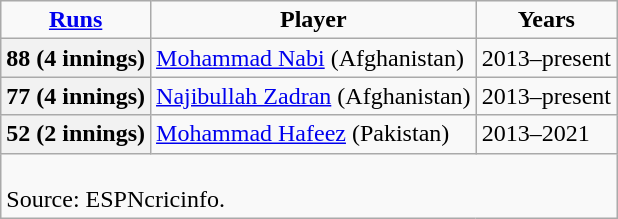<table class="wikitable">
<tr>
<td align="center"><strong><a href='#'>Runs</a></strong></td>
<td align="center"><strong>Player</strong></td>
<td align="center"><strong>Years</strong></td>
</tr>
<tr>
<th>88 (4 innings)</th>
<td><a href='#'>Mohammad Nabi</a> (Afghanistan)</td>
<td>2013–present</td>
</tr>
<tr>
<th>77 (4 innings)</th>
<td><a href='#'>Najibullah Zadran</a> (Afghanistan)</td>
<td>2013–present</td>
</tr>
<tr>
<th>52 (2 innings)</th>
<td><a href='#'>Mohammad Hafeez</a> (Pakistan)</td>
<td>2013–2021</td>
</tr>
<tr>
<td colspan="4"><br>Source: ESPNcricinfo.</td>
</tr>
</table>
